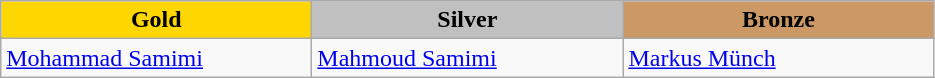<table class="wikitable" style="text-align:left">
<tr align="center">
<td width=200 bgcolor=gold><strong>Gold</strong></td>
<td width=200 bgcolor=silver><strong>Silver</strong></td>
<td width=200 bgcolor=CC9966><strong>Bronze</strong></td>
</tr>
<tr>
<td><a href='#'>Mohammad Samimi</a><br><em></em></td>
<td><a href='#'>Mahmoud Samimi</a><br><em></em></td>
<td><a href='#'>Markus Münch</a><br><em></em></td>
</tr>
</table>
